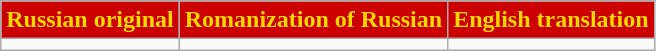<table class="wikitable">
<tr>
<th style="background-color:#CD0000;color:#FFD900;">Russian original</th>
<th style="background-color:#CD0000;color:#FFD900;">Romanization of Russian</th>
<th style="background-color:#CD0000;color:#FFD900;">English translation</th>
</tr>
<tr style="vertical-align:top;white-space:nowrap;">
<td></td>
<td></td>
<td></td>
</tr>
</table>
